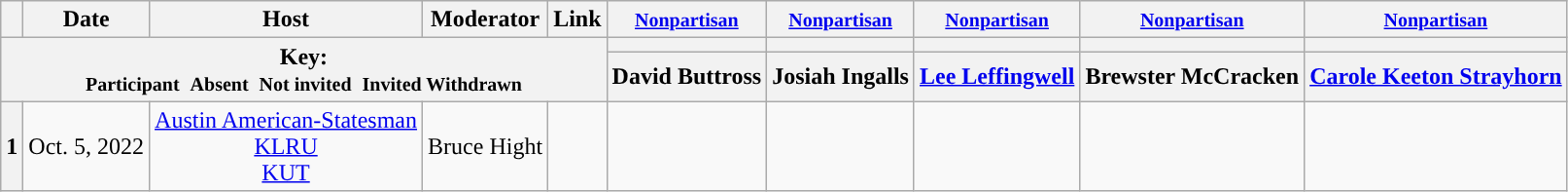<table class="wikitable" style="text-align:center;">
<tr>
<th scope="col"></th>
<th scope="col">Date</th>
<th scope="col">Host</th>
<th scope="col">Moderator</th>
<th scope="col">Link</th>
<th scope="col"><small><a href='#'>Nonpartisan</a></small></th>
<th scope="col"><small><a href='#'>Nonpartisan</a></small></th>
<th scope="col"><small><a href='#'>Nonpartisan</a></small></th>
<th scope="col"><small><a href='#'>Nonpartisan</a></small></th>
<th scope="col"><small><a href='#'>Nonpartisan</a></small></th>
</tr>
<tr>
<th colspan="5" rowspan="2">Key:<br> <small>Participant </small>  <small>Absent </small>  <small>Not invited </small>  <small>Invited  Withdrawn</small></th>
<th scope="col" style="background:"></th>
<th scope="col" style="background:"></th>
<th scope="col" style="background:"></th>
<th scope="col" style="background:"></th>
<th scope="col" style="background:"></th>
</tr>
<tr>
<th scope="col">David Buttross</th>
<th scope="col">Josiah Ingalls</th>
<th scope="col"><a href='#'>Lee Leffingwell</a></th>
<th scope="col">Brewster McCracken</th>
<th scope="col"><a href='#'>Carole Keeton Strayhorn</a></th>
</tr>
<tr>
<th>1</th>
<td style="white-space:nowrap;">Oct. 5, 2022</td>
<td style="white-space:nowrap;"><a href='#'>Austin American-Statesman</a><br><a href='#'>KLRU</a><br><a href='#'>KUT</a></td>
<td style="white-space:nowrap;">Bruce Hight</td>
<td style="white-space:nowrap;"></td>
<td></td>
<td></td>
<td></td>
<td></td>
<td></td>
</tr>
</table>
